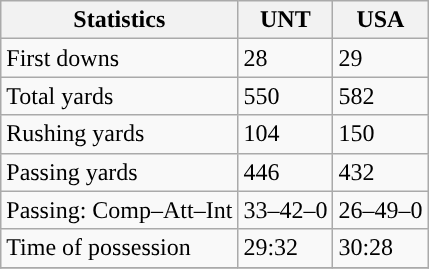<table class="wikitable" style="float: left;">
<tr>
<th>Statistics</th>
<th>UNT</th>
<th>USA</th>
</tr>
<tr>
<td>First downs</td>
<td>28</td>
<td>29</td>
</tr>
<tr>
<td>Total yards</td>
<td>550</td>
<td>582</td>
</tr>
<tr>
<td>Rushing yards</td>
<td>104</td>
<td>150</td>
</tr>
<tr>
<td>Passing yards</td>
<td>446</td>
<td>432</td>
</tr>
<tr>
<td>Passing: Comp–Att–Int</td>
<td>33–42–0</td>
<td>26–49–0</td>
</tr>
<tr>
<td>Time of possession</td>
<td>29:32</td>
<td>30:28</td>
</tr>
<tr>
</tr>
</table>
